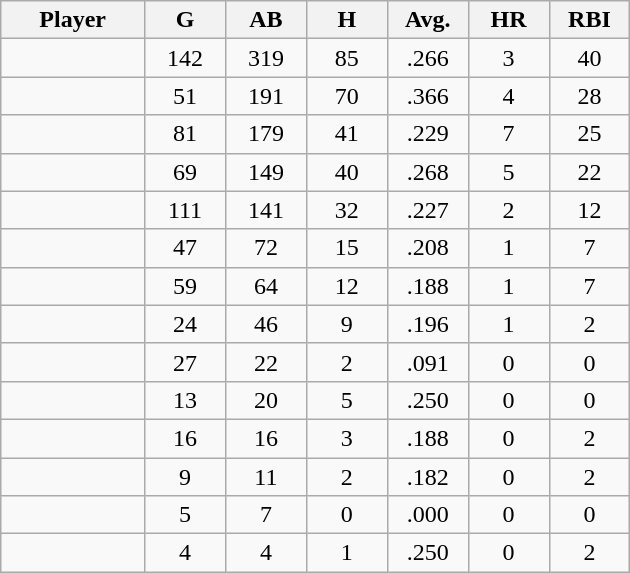<table class="wikitable sortable">
<tr>
<th bgcolor="#DDDDFF" width="16%">Player</th>
<th bgcolor="#DDDDFF" width="9%">G</th>
<th bgcolor="#DDDDFF" width="9%">AB</th>
<th bgcolor="#DDDDFF" width="9%">H</th>
<th bgcolor="#DDDDFF" width="9%">Avg.</th>
<th bgcolor="#DDDDFF" width="9%">HR</th>
<th bgcolor="#DDDDFF" width="9%">RBI</th>
</tr>
<tr align="center">
<td></td>
<td>142</td>
<td>319</td>
<td>85</td>
<td>.266</td>
<td>3</td>
<td>40</td>
</tr>
<tr align="center">
<td></td>
<td>51</td>
<td>191</td>
<td>70</td>
<td>.366</td>
<td>4</td>
<td>28</td>
</tr>
<tr align="center">
<td></td>
<td>81</td>
<td>179</td>
<td>41</td>
<td>.229</td>
<td>7</td>
<td>25</td>
</tr>
<tr align="center">
<td></td>
<td>69</td>
<td>149</td>
<td>40</td>
<td>.268</td>
<td>5</td>
<td>22</td>
</tr>
<tr align="center">
<td></td>
<td>111</td>
<td>141</td>
<td>32</td>
<td>.227</td>
<td>2</td>
<td>12</td>
</tr>
<tr align="center">
<td></td>
<td>47</td>
<td>72</td>
<td>15</td>
<td>.208</td>
<td>1</td>
<td>7</td>
</tr>
<tr align="center">
<td></td>
<td>59</td>
<td>64</td>
<td>12</td>
<td>.188</td>
<td>1</td>
<td>7</td>
</tr>
<tr align="center">
<td></td>
<td>24</td>
<td>46</td>
<td>9</td>
<td>.196</td>
<td>1</td>
<td>2</td>
</tr>
<tr align="center">
<td></td>
<td>27</td>
<td>22</td>
<td>2</td>
<td>.091</td>
<td>0</td>
<td>0</td>
</tr>
<tr align="center">
<td></td>
<td>13</td>
<td>20</td>
<td>5</td>
<td>.250</td>
<td>0</td>
<td>0</td>
</tr>
<tr align="center">
<td></td>
<td>16</td>
<td>16</td>
<td>3</td>
<td>.188</td>
<td>0</td>
<td>2</td>
</tr>
<tr align="center">
<td></td>
<td>9</td>
<td>11</td>
<td>2</td>
<td>.182</td>
<td>0</td>
<td>2</td>
</tr>
<tr align="center">
<td></td>
<td>5</td>
<td>7</td>
<td>0</td>
<td>.000</td>
<td>0</td>
<td>0</td>
</tr>
<tr align="center">
<td></td>
<td>4</td>
<td>4</td>
<td>1</td>
<td>.250</td>
<td>0</td>
<td>2</td>
</tr>
</table>
